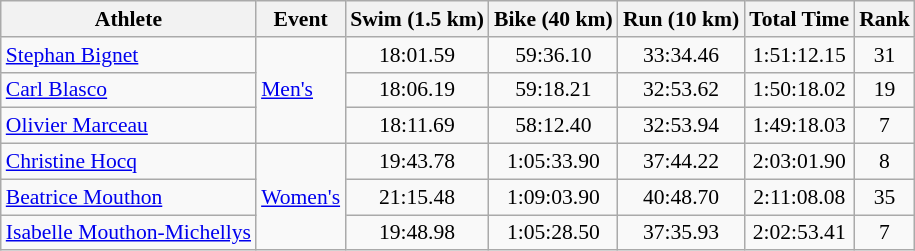<table class="wikitable" style="font-size:90%">
<tr>
<th>Athlete</th>
<th>Event</th>
<th>Swim (1.5 km)</th>
<th>Bike (40 km)</th>
<th>Run (10 km)</th>
<th>Total Time</th>
<th>Rank</th>
</tr>
<tr>
<td align=left><a href='#'>Stephan Bignet</a></td>
<td align=left rowspan=3><a href='#'>Men's</a></td>
<td align=center>18:01.59</td>
<td align=center>59:36.10</td>
<td align=center>33:34.46</td>
<td align=center>1:51:12.15</td>
<td align=center>31</td>
</tr>
<tr>
<td align=left><a href='#'>Carl Blasco</a></td>
<td align=center>18:06.19</td>
<td align=center>59:18.21</td>
<td align=center>32:53.62</td>
<td align=center>1:50:18.02</td>
<td align=center>19</td>
</tr>
<tr>
<td align=left><a href='#'>Olivier Marceau</a></td>
<td align=center>18:11.69</td>
<td align=center>58:12.40</td>
<td align=center>32:53.94</td>
<td align=center>1:49:18.03</td>
<td align=center>7</td>
</tr>
<tr>
<td align=left><a href='#'>Christine Hocq</a></td>
<td align=left rowspan=3><a href='#'>Women's</a></td>
<td align=center>19:43.78</td>
<td align=center>1:05:33.90</td>
<td align=center>37:44.22</td>
<td align=center>2:03:01.90</td>
<td align=center>8</td>
</tr>
<tr>
<td align=left><a href='#'>Beatrice Mouthon</a></td>
<td align=center>21:15.48</td>
<td align=center>1:09:03.90</td>
<td align=center>40:48.70</td>
<td align=center>2:11:08.08</td>
<td align=center>35</td>
</tr>
<tr>
<td align=left><a href='#'>Isabelle Mouthon-Michellys</a></td>
<td align=center>19:48.98</td>
<td align=center>1:05:28.50</td>
<td align=center>37:35.93</td>
<td align=center>2:02:53.41</td>
<td align=center>7</td>
</tr>
</table>
